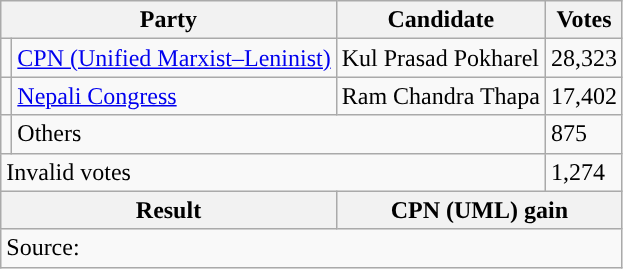<table class="wikitable">
<tr>
<th colspan="2">Party</th>
<th>Candidate</th>
<th>Votes</th>
</tr>
<tr>
<td style="background-color:"></td>
<td><a href='#'>CPN (Unified Marxist–Leninist)</a></td>
<td>Kul Prasad Pokharel</td>
<td>28,323</td>
</tr>
<tr>
<td style="background-color:"></td>
<td><a href='#'>Nepali Congress</a></td>
<td>Ram Chandra Thapa</td>
<td>17,402</td>
</tr>
<tr>
<td></td>
<td colspan="2">Others</td>
<td>875</td>
</tr>
<tr>
<td colspan="3">Invalid votes</td>
<td>1,274</td>
</tr>
<tr>
<th colspan="2">Result</th>
<th colspan="2">CPN (UML) gain</th>
</tr>
<tr>
<td colspan="4">Source: </td>
</tr>
</table>
